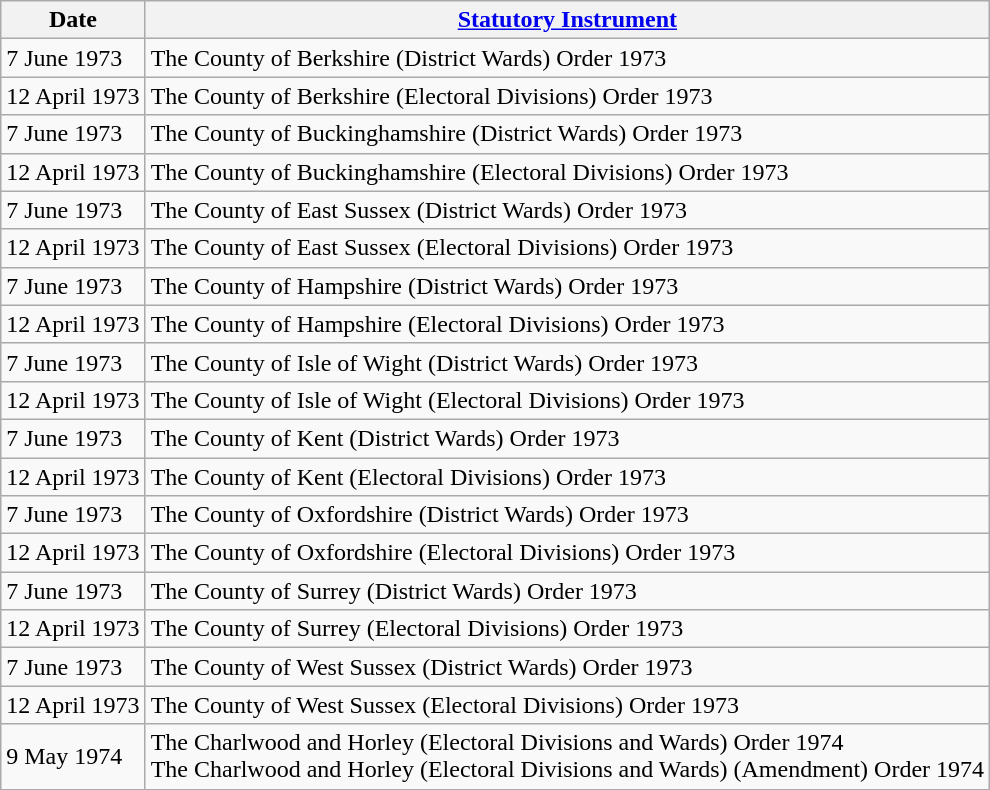<table class="wikitable sortable">
<tr>
<th>Date</th>
<th><a href='#'>Statutory Instrument</a></th>
</tr>
<tr>
<td>7 June 1973</td>
<td>The County of Berkshire (District Wards) Order 1973</td>
</tr>
<tr>
<td>12 April 1973</td>
<td>The County of Berkshire (Electoral Divisions) Order 1973</td>
</tr>
<tr>
<td>7 June 1973</td>
<td>The County of Buckinghamshire (District Wards) Order 1973</td>
</tr>
<tr>
<td>12 April 1973</td>
<td>The County of Buckinghamshire (Electoral Divisions) Order 1973</td>
</tr>
<tr>
<td>7 June 1973</td>
<td>The County of East Sussex (District Wards) Order 1973</td>
</tr>
<tr>
<td>12 April 1973</td>
<td>The County of East Sussex (Electoral Divisions) Order 1973</td>
</tr>
<tr>
<td>7 June 1973</td>
<td>The County of Hampshire (District Wards) Order 1973</td>
</tr>
<tr>
<td>12 April 1973</td>
<td>The County of Hampshire (Electoral Divisions) Order 1973</td>
</tr>
<tr>
<td>7 June 1973</td>
<td>The County of Isle of Wight (District Wards) Order 1973</td>
</tr>
<tr>
<td>12 April 1973</td>
<td>The County of Isle of Wight (Electoral Divisions) Order 1973</td>
</tr>
<tr>
<td>7 June 1973</td>
<td>The County of Kent (District Wards) Order 1973</td>
</tr>
<tr>
<td>12 April 1973</td>
<td>The County of Kent (Electoral Divisions) Order 1973</td>
</tr>
<tr>
<td>7 June 1973</td>
<td>The County of Oxfordshire (District Wards) Order 1973</td>
</tr>
<tr>
<td>12 April 1973</td>
<td>The County of Oxfordshire (Electoral Divisions) Order 1973</td>
</tr>
<tr>
<td>7 June 1973</td>
<td>The County of Surrey (District Wards) Order 1973</td>
</tr>
<tr>
<td>12 April 1973</td>
<td>The County of Surrey (Electoral Divisions) Order 1973</td>
</tr>
<tr>
<td>7 June 1973</td>
<td>The County of West Sussex (District Wards) Order 1973</td>
</tr>
<tr>
<td>12 April 1973</td>
<td>The County of West Sussex (Electoral Divisions) Order 1973</td>
</tr>
<tr>
<td>9 May 1974</td>
<td>The Charlwood and Horley (Electoral Divisions and Wards) Order 1974<br>The Charlwood and Horley (Electoral Divisions and Wards) (Amendment) Order 1974</td>
</tr>
</table>
